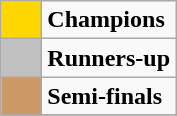<table class="wikitable" style="text-align:center">
<tr>
<td style="background:gold" width="20"></td>
<td align="left"><strong>Champions</strong></td>
</tr>
<tr>
<td style="background:silver" width="20"></td>
<td align="left"><strong>Runners-up</strong></td>
</tr>
<tr>
<td style="background:#cc9966" width="20"></td>
<td align="left"><strong>Semi-finals</strong></td>
</tr>
<tr>
</tr>
</table>
